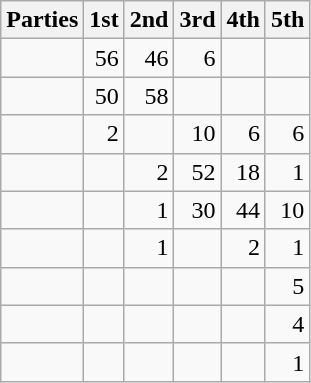<table class="wikitable" style="text-align:right;">
<tr>
<th style="text-align:left;">Parties</th>
<th>1st</th>
<th>2nd</th>
<th>3rd</th>
<th>4th</th>
<th>5th</th>
</tr>
<tr>
<td style="text-align:left;"></td>
<td>56</td>
<td>46</td>
<td>6</td>
<td></td>
<td></td>
</tr>
<tr>
<td style="text-align:left;"></td>
<td>50</td>
<td>58</td>
<td></td>
<td></td>
<td></td>
</tr>
<tr>
<td style="text-align:left;"></td>
<td>2</td>
<td></td>
<td>10</td>
<td>6</td>
<td>6</td>
</tr>
<tr>
<td style="text-align:left;"></td>
<td></td>
<td>2</td>
<td>52</td>
<td>18</td>
<td>1</td>
</tr>
<tr>
<td style="text-align:left;"></td>
<td></td>
<td>1</td>
<td>30</td>
<td>44</td>
<td>10</td>
</tr>
<tr>
<td style="text-align:left;"></td>
<td></td>
<td>1</td>
<td></td>
<td>2</td>
<td>1</td>
</tr>
<tr>
<td style="text-align:left;"></td>
<td></td>
<td></td>
<td></td>
<td></td>
<td>5</td>
</tr>
<tr>
<td style="text-align:left;"></td>
<td></td>
<td></td>
<td></td>
<td></td>
<td>4</td>
</tr>
<tr>
<td style="text-align:left;"></td>
<td></td>
<td></td>
<td></td>
<td></td>
<td>1</td>
</tr>
</table>
